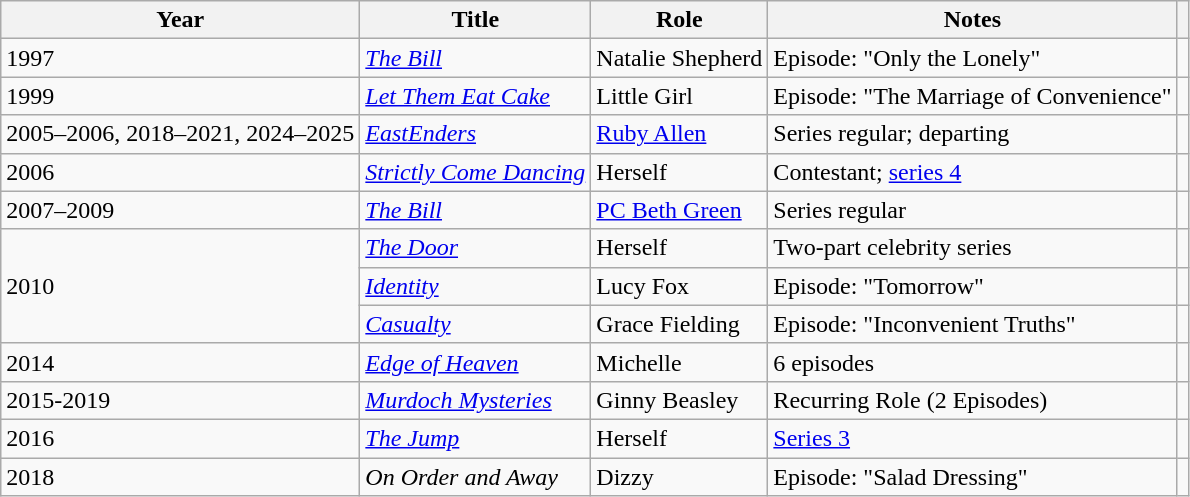<table class="wikitable sortable">
<tr>
<th>Year</th>
<th>Title</th>
<th>Role</th>
<th>Notes</th>
<th></th>
</tr>
<tr>
<td>1997</td>
<td><em><a href='#'>The Bill</a></em></td>
<td>Natalie Shepherd</td>
<td>Episode: "Only the Lonely"</td>
<td align="center"></td>
</tr>
<tr>
<td>1999</td>
<td><em><a href='#'>Let Them Eat Cake</a></em></td>
<td>Little Girl</td>
<td>Episode: "The Marriage of Convenience"</td>
<td align="center"></td>
</tr>
<tr>
<td>2005–2006, 2018–2021, 2024–2025</td>
<td><em><a href='#'>EastEnders</a></em></td>
<td><a href='#'>Ruby Allen</a></td>
<td>Series regular; departing</td>
<td align="center"></td>
</tr>
<tr>
<td>2006</td>
<td><em><a href='#'>Strictly Come Dancing</a></em></td>
<td>Herself</td>
<td>Contestant; <a href='#'>series 4</a></td>
<td align="center"></td>
</tr>
<tr>
<td>2007–2009</td>
<td><em><a href='#'>The Bill</a></em></td>
<td><a href='#'>PC Beth Green</a></td>
<td>Series regular</td>
<td align="center"></td>
</tr>
<tr>
<td rowspan=3>2010</td>
<td><em><a href='#'>The Door</a></em></td>
<td>Herself</td>
<td>Two-part celebrity series</td>
<td align="center"></td>
</tr>
<tr>
<td><em><a href='#'>Identity</a></em></td>
<td>Lucy Fox</td>
<td>Episode: "Tomorrow"</td>
<td align="center"></td>
</tr>
<tr>
<td><em><a href='#'>Casualty</a></em></td>
<td>Grace Fielding</td>
<td>Episode: "Inconvenient Truths"</td>
<td align="center"></td>
</tr>
<tr>
<td>2014</td>
<td><em><a href='#'>Edge of Heaven</a></em></td>
<td>Michelle</td>
<td>6 episodes</td>
<td align="center"></td>
</tr>
<tr>
<td>2015-2019</td>
<td><em><a href='#'>Murdoch Mysteries</a></em></td>
<td>Ginny Beasley</td>
<td>Recurring Role (2 Episodes)</td>
<td align="center"></td>
</tr>
<tr>
<td>2016</td>
<td><em><a href='#'>The Jump</a></em></td>
<td>Herself</td>
<td><a href='#'>Series 3</a></td>
<td align="center"></td>
</tr>
<tr>
<td>2018</td>
<td><em>On Order and Away</em></td>
<td>Dizzy</td>
<td>Episode: "Salad Dressing"</td>
<td align="center"></td>
</tr>
</table>
